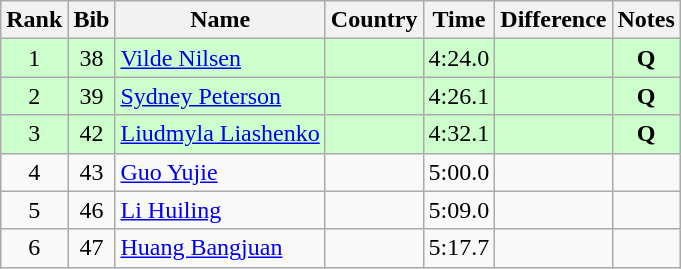<table class="wikitable sortable" style="text-align:center">
<tr>
<th>Rank</th>
<th>Bib</th>
<th>Name</th>
<th>Country</th>
<th>Time</th>
<th>Difference</th>
<th>Notes</th>
</tr>
<tr bgcolor=ccffcc>
<td>1</td>
<td>38</td>
<td align="left"><a href='#'>Vilde Nilsen</a></td>
<td align="left"></td>
<td>4:24.0</td>
<td></td>
<td><strong>Q</strong></td>
</tr>
<tr bgcolor=ccffcc>
<td>2</td>
<td>39</td>
<td align="left"><a href='#'>Sydney Peterson</a></td>
<td align="left"></td>
<td>4:26.1</td>
<td></td>
<td><strong>Q</strong></td>
</tr>
<tr bgcolor=ccffcc>
<td>3</td>
<td>42</td>
<td align="left"><a href='#'>Liudmyla Liashenko</a></td>
<td align="left"></td>
<td>4:32.1</td>
<td></td>
<td><strong>Q</strong></td>
</tr>
<tr>
<td>4</td>
<td>43</td>
<td align="left"><a href='#'>Guo Yujie</a></td>
<td align="left"></td>
<td>5:00.0</td>
<td></td>
<td></td>
</tr>
<tr>
<td>5</td>
<td>46</td>
<td align="left"><a href='#'>Li Huiling</a></td>
<td align="left"></td>
<td>5:09.0</td>
<td></td>
<td></td>
</tr>
<tr>
<td>6</td>
<td>47</td>
<td align="left"><a href='#'>Huang Bangjuan</a></td>
<td align="left"></td>
<td>5:17.7</td>
<td></td>
<td></td>
</tr>
</table>
